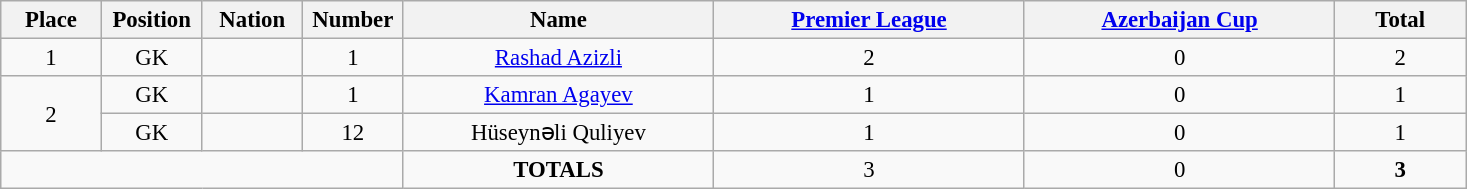<table class="wikitable" style="font-size: 95%; text-align: center;">
<tr>
<th width=60>Place</th>
<th width=60>Position</th>
<th width=60>Nation</th>
<th width=60>Number</th>
<th width=200>Name</th>
<th width=200><a href='#'>Premier League</a></th>
<th width=200><a href='#'>Azerbaijan Cup</a></th>
<th width=80><strong>Total</strong></th>
</tr>
<tr>
<td>1</td>
<td>GK</td>
<td></td>
<td>1</td>
<td><a href='#'>Rashad Azizli</a></td>
<td>2</td>
<td>0</td>
<td>2</td>
</tr>
<tr>
<td rowspan="2">2</td>
<td>GK</td>
<td></td>
<td>1</td>
<td><a href='#'>Kamran Agayev</a></td>
<td>1</td>
<td>0</td>
<td>1</td>
</tr>
<tr>
<td>GK</td>
<td></td>
<td>12</td>
<td>Hüseynəli Quliyev</td>
<td>1</td>
<td>0</td>
<td>1</td>
</tr>
<tr>
<td colspan="4"></td>
<td><strong>TOTALS</strong></td>
<td>3</td>
<td>0</td>
<td><strong>3</strong></td>
</tr>
</table>
